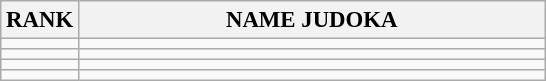<table class="wikitable" style="font-size:95%;">
<tr>
<th>RANK</th>
<th align="left" style="width: 20em">NAME JUDOKA</th>
</tr>
<tr>
<td align="center"></td>
<td></td>
</tr>
<tr>
<td align="center"></td>
<td></td>
</tr>
<tr>
<td align="center"></td>
<td></td>
</tr>
<tr>
<td align="center"></td>
<td></td>
</tr>
</table>
